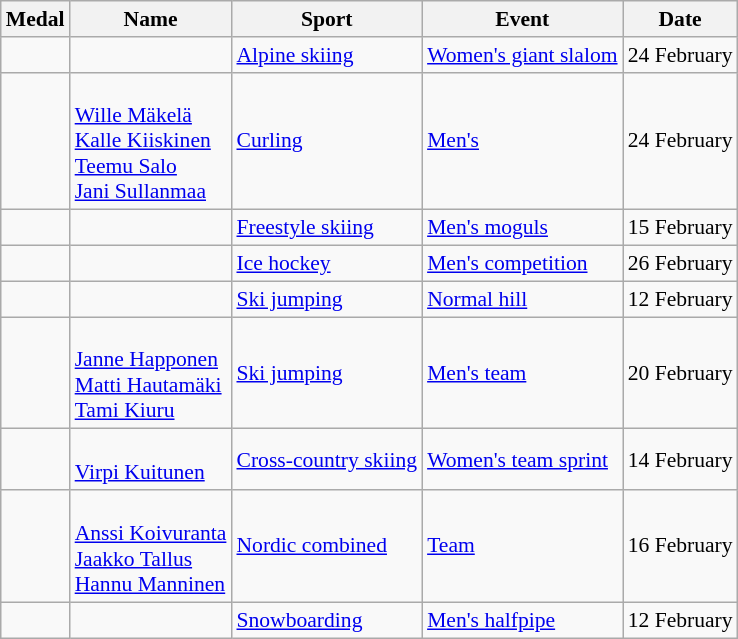<table class="wikitable sortable" style="font-size:90%">
<tr>
<th>Medal</th>
<th>Name</th>
<th>Sport</th>
<th>Event</th>
<th>Date</th>
</tr>
<tr>
<td></td>
<td></td>
<td><a href='#'>Alpine skiing</a></td>
<td><a href='#'>Women's giant slalom</a></td>
<td>24 February</td>
</tr>
<tr>
<td></td>
<td> <br><a href='#'>Wille Mäkelä</a><br><a href='#'>Kalle Kiiskinen</a><br><a href='#'>Teemu Salo</a><br><a href='#'>Jani Sullanmaa</a></td>
<td><a href='#'>Curling</a></td>
<td><a href='#'>Men's</a></td>
<td>24 February</td>
</tr>
<tr>
<td></td>
<td></td>
<td><a href='#'>Freestyle skiing</a></td>
<td><a href='#'>Men's moguls</a></td>
<td>15 February</td>
</tr>
<tr>
<td></td>
<td><br></td>
<td><a href='#'>Ice hockey</a></td>
<td><a href='#'>Men's competition</a></td>
<td>26 February</td>
</tr>
<tr>
<td></td>
<td></td>
<td><a href='#'>Ski jumping</a></td>
<td><a href='#'>Normal hill</a></td>
<td>12 February</td>
</tr>
<tr>
<td></td>
<td><br><a href='#'>Janne Happonen</a><br><a href='#'>Matti Hautamäki</a><br><a href='#'>Tami Kiuru</a></td>
<td><a href='#'>Ski jumping</a></td>
<td><a href='#'>Men's team</a></td>
<td>20 February</td>
</tr>
<tr>
<td></td>
<td> <br> <a href='#'>Virpi Kuitunen</a></td>
<td><a href='#'>Cross-country skiing</a></td>
<td><a href='#'>Women's team sprint</a></td>
<td>14 February</td>
</tr>
<tr>
<td></td>
<td> <br><a href='#'>Anssi Koivuranta</a><br><a href='#'>Jaakko Tallus</a><br><a href='#'>Hannu Manninen</a></td>
<td><a href='#'>Nordic combined</a></td>
<td><a href='#'>Team</a></td>
<td>16 February</td>
</tr>
<tr>
<td></td>
<td></td>
<td><a href='#'>Snowboarding</a></td>
<td><a href='#'>Men's halfpipe</a></td>
<td>12 February</td>
</tr>
</table>
